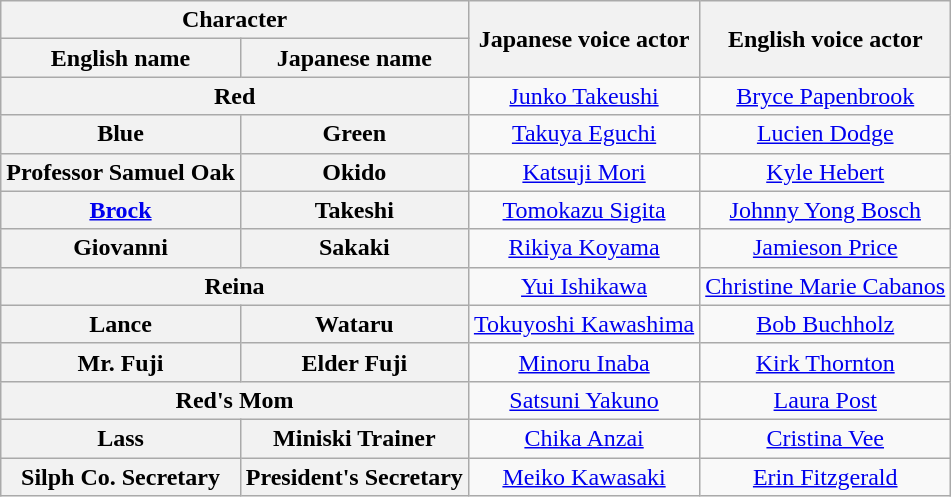<table class="wikitable plainrowheaders" style="text-align:center;">
<tr>
<th colspan="2">Character</th>
<th rowspan="2">Japanese voice actor</th>
<th rowspan="2">English voice actor</th>
</tr>
<tr>
<th>English name</th>
<th>Japanese name</th>
</tr>
<tr>
<th colspan="2" scope="row">Red</th>
<td><a href='#'>Junko Takeushi</a></td>
<td><a href='#'>Bryce Papenbrook</a></td>
</tr>
<tr>
<th scope="row">Blue</th>
<th scope="row">Green</th>
<td><a href='#'>Takuya Eguchi</a></td>
<td><a href='#'>Lucien Dodge</a></td>
</tr>
<tr>
<th scope="row">Professor Samuel Oak</th>
<th scope="row">Okido</th>
<td><a href='#'>Katsuji Mori</a></td>
<td><a href='#'>Kyle Hebert</a></td>
</tr>
<tr>
<th scope="row"><a href='#'>Brock</a></th>
<th scope="row">Takeshi</th>
<td><a href='#'>Tomokazu Sigita</a></td>
<td><a href='#'>Johnny Yong Bosch</a></td>
</tr>
<tr>
<th scope="row">Giovanni</th>
<th scope="row">Sakaki</th>
<td><a href='#'>Rikiya Koyama</a></td>
<td><a href='#'>Jamieson Price</a></td>
</tr>
<tr>
<th colspan="2" scope="row">Reina</th>
<td><a href='#'>Yui Ishikawa</a></td>
<td><a href='#'>Christine Marie Cabanos</a></td>
</tr>
<tr>
<th scope="row">Lance</th>
<th scope="row">Wataru</th>
<td><a href='#'>Tokuyoshi Kawashima</a></td>
<td><a href='#'>Bob Buchholz</a></td>
</tr>
<tr>
<th scope="row">Mr. Fuji</th>
<th scope="row">Elder Fuji</th>
<td><a href='#'>Minoru Inaba</a></td>
<td><a href='#'>Kirk Thornton</a></td>
</tr>
<tr>
<th colspan="2" scope="row">Red's Mom</th>
<td><a href='#'>Satsuni Yakuno</a></td>
<td><a href='#'>Laura Post</a></td>
</tr>
<tr>
<th scope="row">Lass</th>
<th scope="row">Miniski Trainer</th>
<td><a href='#'>Chika Anzai</a></td>
<td><a href='#'>Cristina Vee</a></td>
</tr>
<tr>
<th scope="row">Silph Co. Secretary</th>
<th scope="row">President's Secretary</th>
<td><a href='#'>Meiko Kawasaki</a></td>
<td><a href='#'>Erin Fitzgerald</a></td>
</tr>
</table>
